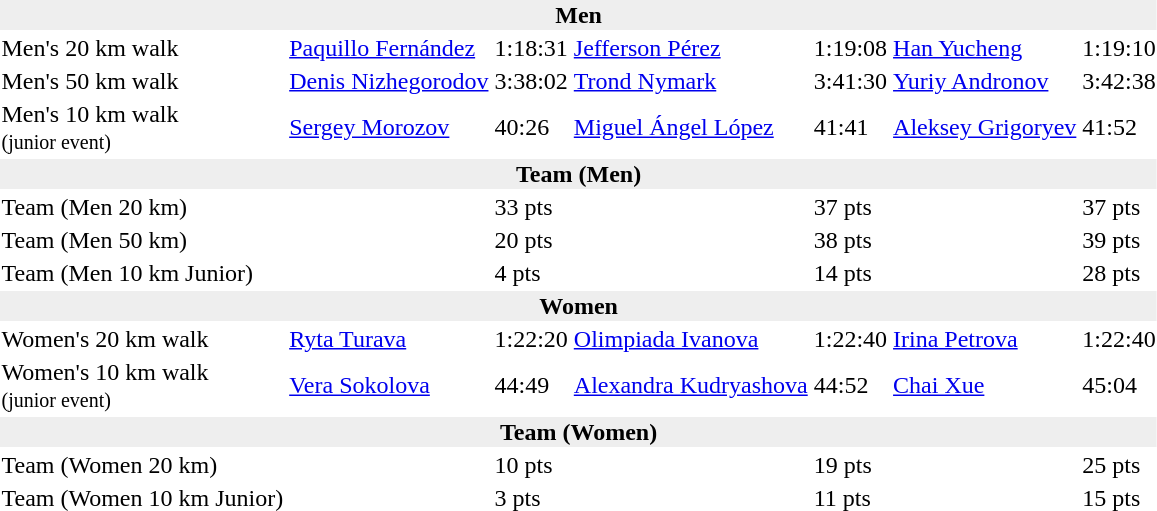<table>
<tr>
<td colspan=7 bgcolor=#eeeeee style=text-align:center;><strong>Men</strong></td>
</tr>
<tr>
<td>Men's 20 km walk</td>
<td><a href='#'>Paquillo Fernández</a><br></td>
<td>1:18:31</td>
<td><a href='#'>Jefferson Pérez</a><br></td>
<td>1:19:08</td>
<td><a href='#'>Han Yucheng</a><br></td>
<td>1:19:10</td>
</tr>
<tr>
<td>Men's 50 km walk</td>
<td><a href='#'>Denis Nizhegorodov</a><br></td>
<td>3:38:02</td>
<td><a href='#'>Trond Nymark</a><br></td>
<td>3:41:30</td>
<td><a href='#'>Yuriy Andronov</a><br></td>
<td>3:42:38</td>
</tr>
<tr>
<td>Men's 10 km walk<br><small>(junior event)</small></td>
<td><a href='#'>Sergey Morozov</a><br></td>
<td>40:26</td>
<td><a href='#'>Miguel Ángel López</a><br></td>
<td>41:41</td>
<td><a href='#'>Aleksey Grigoryev</a><br></td>
<td>41:52</td>
</tr>
<tr>
<td colspan=7 bgcolor=#eeeeee style=text-align:center;><strong>Team (Men)</strong></td>
</tr>
<tr>
<td>Team (Men 20 km)</td>
<td></td>
<td>33 pts</td>
<td></td>
<td>37 pts</td>
<td></td>
<td>37 pts</td>
</tr>
<tr>
<td>Team (Men 50 km)</td>
<td></td>
<td>20 pts</td>
<td></td>
<td>38 pts</td>
<td></td>
<td>39 pts</td>
</tr>
<tr>
<td>Team (Men 10 km Junior)</td>
<td></td>
<td>4 pts</td>
<td></td>
<td>14 pts</td>
<td></td>
<td>28 pts</td>
</tr>
<tr>
<td colspan=7 bgcolor=#eeeeee style=text-align:center;><strong>Women</strong></td>
</tr>
<tr>
<td>Women's 20 km walk</td>
<td><a href='#'>Ryta Turava</a><br></td>
<td>1:22:20</td>
<td><a href='#'>Olimpiada Ivanova</a><br></td>
<td>1:22:40</td>
<td><a href='#'>Irina Petrova</a><br></td>
<td>1:22:40</td>
</tr>
<tr>
<td>Women's 10 km walk<br><small>(junior event)</small></td>
<td><a href='#'>Vera Sokolova</a><br></td>
<td>44:49</td>
<td><a href='#'>Alexandra Kudryashova</a><br></td>
<td>44:52</td>
<td><a href='#'>Chai Xue</a><br></td>
<td>45:04</td>
</tr>
<tr>
<td colspan=7 bgcolor=#eeeeee style=text-align:center;><strong>Team (Women)</strong></td>
</tr>
<tr>
<td>Team (Women 20 km)</td>
<td></td>
<td>10 pts</td>
<td></td>
<td>19 pts</td>
<td></td>
<td>25 pts</td>
</tr>
<tr>
<td>Team (Women 10 km Junior)</td>
<td></td>
<td>3 pts</td>
<td></td>
<td>11 pts</td>
<td></td>
<td>15 pts</td>
</tr>
</table>
